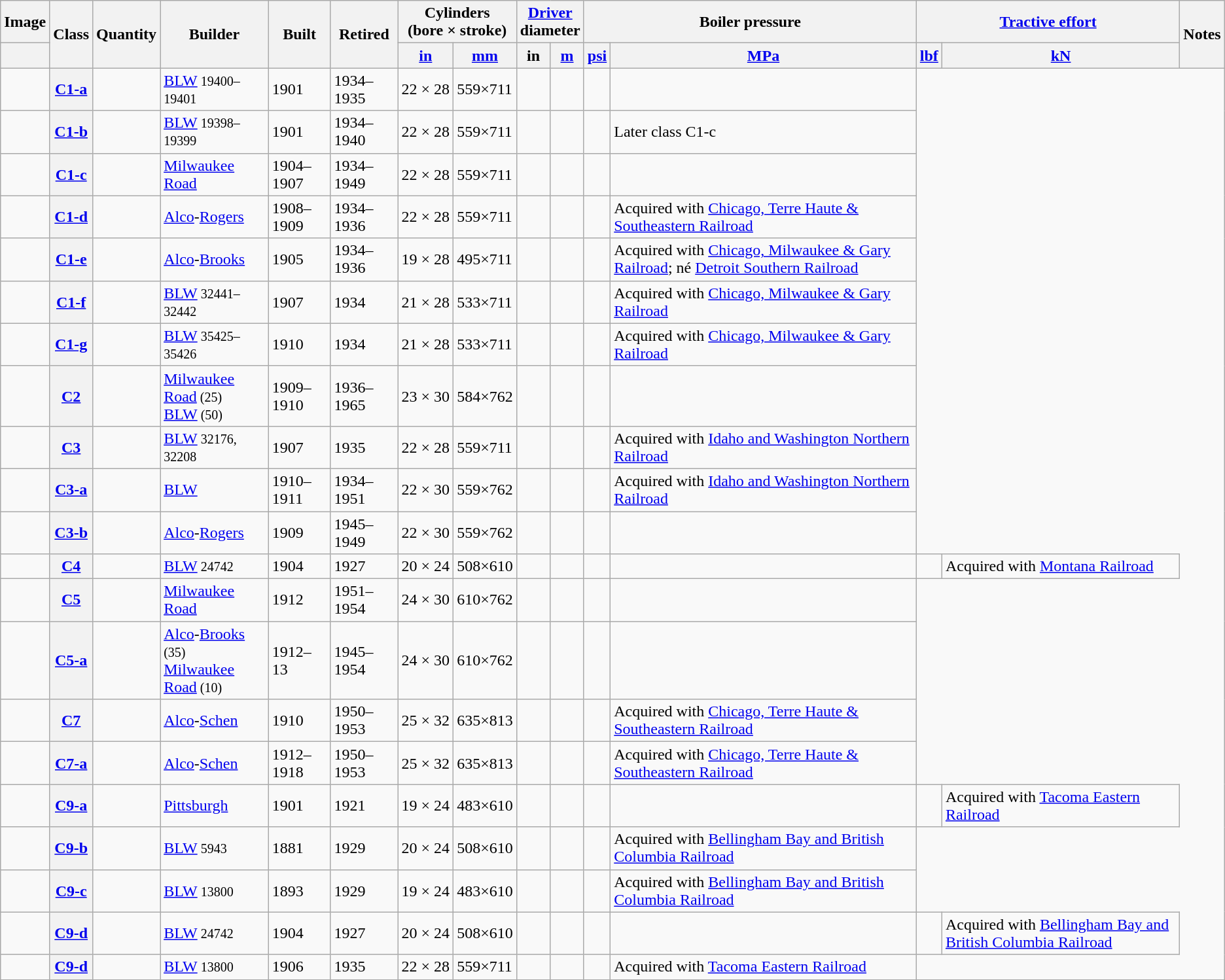<table class="wikitable sortable">
<tr>
<th>Image</th>
<th rowspan="2">Class</th>
<th rowspan="2">Quantity</th>
<th rowspan="2">Builder</th>
<th rowspan="2">Built</th>
<th rowspan="2">Retired</th>
<th colspan="2">Cylinders<br>(bore × stroke)</th>
<th colspan="2"><a href='#'>Driver</a><br>diameter</th>
<th colspan="2">Boiler pressure</th>
<th colspan="2"><a href='#'>Tractive effort</a></th>
<th rowspan="2">Notes</th>
</tr>
<tr>
<th></th>
<th><a href='#'>in</a></th>
<th><a href='#'>mm</a></th>
<th>in</th>
<th><a href='#'>m</a></th>
<th><a href='#'>psi</a></th>
<th><a href='#'>MPa</a></th>
<th><a href='#'>lbf</a></th>
<th><a href='#'>kN</a></th>
</tr>
<tr>
<td></td>
<th><a href='#'>C1-a</a></th>
<td></td>
<td><a href='#'>BLW</a><small> 19400–19401</small></td>
<td>1901</td>
<td>1934–1935</td>
<td>22 × 28</td>
<td>559×711</td>
<td></td>
<td></td>
<td></td>
<td></td>
</tr>
<tr>
<td></td>
<th><a href='#'>C1-b</a></th>
<td></td>
<td><a href='#'>BLW</a><small> 19398–19399</small></td>
<td>1901</td>
<td>1934–1940</td>
<td>22 × 28</td>
<td>559×711</td>
<td></td>
<td></td>
<td></td>
<td>Later class C1-c</td>
</tr>
<tr>
<td></td>
<th><a href='#'>C1-c</a></th>
<td></td>
<td><a href='#'>Milwaukee Road</a></td>
<td>1904–1907</td>
<td>1934–1949</td>
<td>22 × 28</td>
<td>559×711</td>
<td></td>
<td></td>
<td></td>
<td></td>
</tr>
<tr>
<td></td>
<th><a href='#'>C1-d</a></th>
<td></td>
<td><a href='#'>Alco</a>-<a href='#'>Rogers</a></td>
<td>1908–1909</td>
<td>1934–1936</td>
<td>22 × 28</td>
<td>559×711</td>
<td></td>
<td></td>
<td></td>
<td>Acquired with <a href='#'>Chicago, Terre Haute & Southeastern Railroad</a></td>
</tr>
<tr>
<td></td>
<th><a href='#'>C1-e</a></th>
<td></td>
<td><a href='#'>Alco</a>-<a href='#'>Brooks</a></td>
<td>1905</td>
<td>1934–1936</td>
<td>19 × 28</td>
<td>495×711</td>
<td></td>
<td></td>
<td></td>
<td>Acquired with <a href='#'>Chicago, Milwaukee & Gary Railroad</a>; né <a href='#'>Detroit Southern Railroad</a></td>
</tr>
<tr>
<td></td>
<th><a href='#'>C1-f</a></th>
<td></td>
<td><a href='#'>BLW</a><small> 32441–32442</small></td>
<td>1907</td>
<td>1934</td>
<td>21 × 28</td>
<td>533×711</td>
<td></td>
<td></td>
<td></td>
<td>Acquired with <a href='#'>Chicago, Milwaukee & Gary Railroad</a></td>
</tr>
<tr>
<td></td>
<th><a href='#'>C1-g</a></th>
<td></td>
<td><a href='#'>BLW</a><small> 35425–35426</small></td>
<td>1910</td>
<td>1934</td>
<td>21 × 28</td>
<td>533×711</td>
<td></td>
<td></td>
<td></td>
<td>Acquired with <a href='#'>Chicago, Milwaukee & Gary Railroad</a></td>
</tr>
<tr>
<td></td>
<th><a href='#'>C2</a></th>
<td></td>
<td><a href='#'>Milwaukee Road</a><small> (25)</small><br><a href='#'>BLW</a><small> (50)</small></td>
<td>1909–1910</td>
<td>1936–1965</td>
<td>23 × 30</td>
<td>584×762</td>
<td></td>
<td></td>
<td></td>
<td></td>
</tr>
<tr>
<td></td>
<th><a href='#'>C3</a></th>
<td></td>
<td><a href='#'>BLW</a><small> 32176, 32208</small></td>
<td>1907</td>
<td>1935</td>
<td>22 × 28</td>
<td>559×711</td>
<td></td>
<td></td>
<td></td>
<td>Acquired with <a href='#'>Idaho and Washington Northern Railroad</a></td>
</tr>
<tr>
<td></td>
<th><a href='#'>C3-a</a></th>
<td></td>
<td><a href='#'>BLW</a></td>
<td>1910–1911</td>
<td>1934–1951</td>
<td>22 × 30</td>
<td>559×762</td>
<td></td>
<td></td>
<td></td>
<td>Acquired with <a href='#'>Idaho and Washington Northern Railroad</a></td>
</tr>
<tr>
<td></td>
<th><a href='#'>C3-b</a></th>
<td></td>
<td><a href='#'>Alco</a>-<a href='#'>Rogers</a></td>
<td>1909</td>
<td>1945–1949</td>
<td>22 × 30</td>
<td>559×762</td>
<td></td>
<td></td>
<td></td>
<td></td>
</tr>
<tr>
<td></td>
<th><a href='#'>C4</a></th>
<td></td>
<td><a href='#'>BLW</a><small> 24742</small></td>
<td>1904</td>
<td>1927</td>
<td>20 × 24</td>
<td>508×610</td>
<td></td>
<td></td>
<td></td>
<td></td>
<td></td>
<td>Acquired with <a href='#'>Montana Railroad</a></td>
</tr>
<tr>
<td></td>
<th><a href='#'>C5</a></th>
<td></td>
<td><a href='#'>Milwaukee Road</a></td>
<td>1912</td>
<td>1951–1954</td>
<td>24 × 30</td>
<td>610×762</td>
<td></td>
<td></td>
<td></td>
<td></td>
</tr>
<tr>
<td></td>
<th><a href='#'>C5-a</a></th>
<td></td>
<td><a href='#'>Alco</a>-<a href='#'>Brooks</a><small> (35)</small><br><a href='#'>Milwaukee Road</a><small> (10)</small></td>
<td>1912–13</td>
<td>1945–1954</td>
<td>24 × 30</td>
<td>610×762</td>
<td></td>
<td></td>
<td></td>
<td></td>
</tr>
<tr>
<td></td>
<th><a href='#'>C7</a></th>
<td></td>
<td><a href='#'>Alco</a>-<a href='#'>Schen</a></td>
<td>1910</td>
<td>1950–1953</td>
<td>25 × 32</td>
<td>635×813</td>
<td></td>
<td></td>
<td></td>
<td>Acquired with <a href='#'>Chicago, Terre Haute & Southeastern Railroad</a></td>
</tr>
<tr>
<td></td>
<th><a href='#'>C7-a</a></th>
<td></td>
<td><a href='#'>Alco</a>-<a href='#'>Schen</a></td>
<td>1912–1918</td>
<td>1950–1953</td>
<td>25 × 32</td>
<td>635×813</td>
<td></td>
<td></td>
<td></td>
<td>Acquired with <a href='#'>Chicago, Terre Haute & Southeastern Railroad</a></td>
</tr>
<tr>
<td></td>
<th><a href='#'>C9-a</a></th>
<td></td>
<td><a href='#'>Pittsburgh</a></td>
<td>1901</td>
<td>1921</td>
<td>19 × 24</td>
<td>483×610</td>
<td></td>
<td></td>
<td></td>
<td></td>
<td></td>
<td>Acquired with <a href='#'>Tacoma Eastern Railroad</a></td>
</tr>
<tr>
<td></td>
<th><a href='#'>C9-b</a></th>
<td></td>
<td><a href='#'>BLW</a><small> 5943</small></td>
<td>1881</td>
<td>1929</td>
<td>20 × 24</td>
<td>508×610</td>
<td></td>
<td></td>
<td></td>
<td>Acquired with <a href='#'>Bellingham Bay and British Columbia Railroad</a></td>
</tr>
<tr>
<td></td>
<th><a href='#'>C9-c</a></th>
<td></td>
<td><a href='#'>BLW</a><small> 13800</small></td>
<td>1893</td>
<td>1929</td>
<td>19 × 24</td>
<td>483×610</td>
<td></td>
<td></td>
<td></td>
<td>Acquired with <a href='#'>Bellingham Bay and British Columbia Railroad</a></td>
</tr>
<tr>
<td></td>
<th><a href='#'>C9-d</a></th>
<td></td>
<td><a href='#'>BLW</a><small> 24742</small></td>
<td>1904</td>
<td>1927</td>
<td>20 × 24</td>
<td>508×610</td>
<td></td>
<td></td>
<td></td>
<td></td>
<td></td>
<td>Acquired with <a href='#'>Bellingham Bay and British Columbia Railroad</a></td>
</tr>
<tr>
<td></td>
<th><a href='#'>C9-d</a></th>
<td></td>
<td><a href='#'>BLW</a><small> 13800</small></td>
<td>1906</td>
<td>1935</td>
<td>22 × 28</td>
<td>559×711</td>
<td></td>
<td></td>
<td></td>
<td>Acquired with <a href='#'>Tacoma Eastern Railroad</a></td>
</tr>
<tr>
</tr>
</table>
